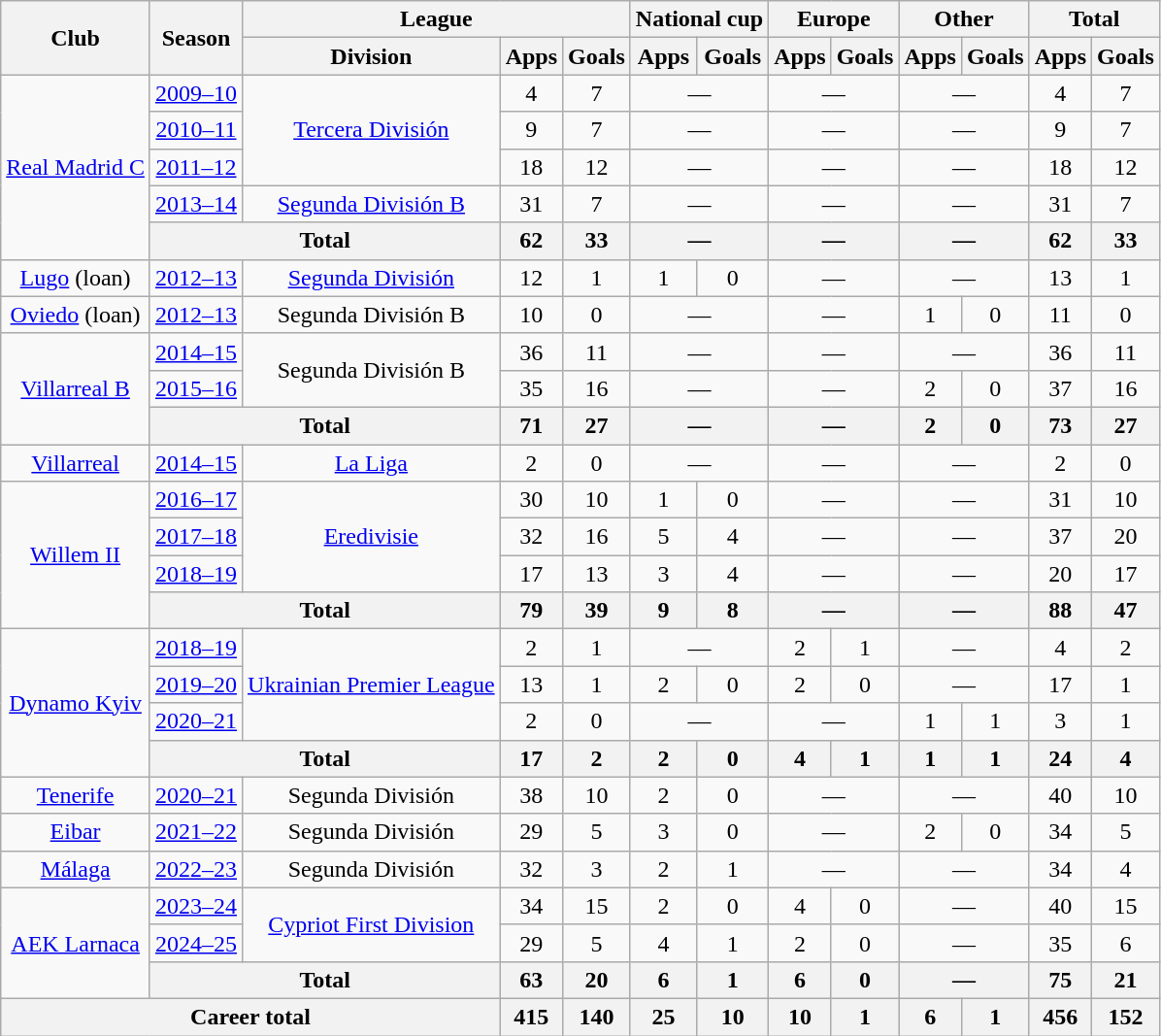<table class="wikitable" style="text-align:center">
<tr>
<th rowspan="2">Club</th>
<th rowspan="2">Season</th>
<th colspan="3">League</th>
<th colspan="2">National cup</th>
<th colspan="2">Europe</th>
<th colspan="2">Other</th>
<th colspan="2">Total</th>
</tr>
<tr>
<th>Division</th>
<th>Apps</th>
<th>Goals</th>
<th>Apps</th>
<th>Goals</th>
<th>Apps</th>
<th>Goals</th>
<th>Apps</th>
<th>Goals</th>
<th>Apps</th>
<th>Goals</th>
</tr>
<tr>
<td rowspan="5"><a href='#'>Real Madrid C</a></td>
<td><a href='#'>2009–10</a></td>
<td rowspan="3"><a href='#'>Tercera División</a></td>
<td>4</td>
<td>7</td>
<td colspan="2">—</td>
<td colspan="2">—</td>
<td colspan="2">—</td>
<td>4</td>
<td>7</td>
</tr>
<tr>
<td><a href='#'>2010–11</a></td>
<td>9</td>
<td>7</td>
<td colspan="2">—</td>
<td colspan="2">—</td>
<td colspan="2">—</td>
<td>9</td>
<td>7</td>
</tr>
<tr>
<td><a href='#'>2011–12</a></td>
<td>18</td>
<td>12</td>
<td colspan="2">—</td>
<td colspan="2">—</td>
<td colspan="2">—</td>
<td>18</td>
<td>12</td>
</tr>
<tr>
<td><a href='#'>2013–14</a></td>
<td><a href='#'>Segunda División B</a></td>
<td>31</td>
<td>7</td>
<td colspan="2">—</td>
<td colspan="2">—</td>
<td colspan="2">—</td>
<td>31</td>
<td>7</td>
</tr>
<tr>
<th colspan="2">Total</th>
<th>62</th>
<th>33</th>
<th colspan="2">—</th>
<th colspan="2">—</th>
<th colspan="2">—</th>
<th>62</th>
<th>33</th>
</tr>
<tr>
<td><a href='#'>Lugo</a> (loan)</td>
<td><a href='#'>2012–13</a></td>
<td><a href='#'>Segunda División</a></td>
<td>12</td>
<td>1</td>
<td>1</td>
<td>0</td>
<td colspan="2">—</td>
<td colspan="2">—</td>
<td>13</td>
<td>1</td>
</tr>
<tr>
<td><a href='#'>Oviedo</a> (loan)</td>
<td><a href='#'>2012–13</a></td>
<td>Segunda División B</td>
<td>10</td>
<td>0</td>
<td colspan="2">—</td>
<td colspan="2">—</td>
<td>1</td>
<td>0</td>
<td>11</td>
<td>0</td>
</tr>
<tr>
<td rowspan="3"><a href='#'>Villarreal B</a></td>
<td><a href='#'>2014–15</a></td>
<td rowspan="2">Segunda División B</td>
<td>36</td>
<td>11</td>
<td colspan="2">—</td>
<td colspan="2">—</td>
<td colspan="2">—</td>
<td>36</td>
<td>11</td>
</tr>
<tr>
<td><a href='#'>2015–16</a></td>
<td>35</td>
<td>16</td>
<td colspan="2">—</td>
<td colspan="2">—</td>
<td>2</td>
<td>0</td>
<td>37</td>
<td>16</td>
</tr>
<tr>
<th colspan="2">Total</th>
<th>71</th>
<th>27</th>
<th colspan="2">—</th>
<th colspan="2">—</th>
<th>2</th>
<th>0</th>
<th>73</th>
<th>27</th>
</tr>
<tr>
<td><a href='#'>Villarreal</a></td>
<td><a href='#'>2014–15</a></td>
<td><a href='#'>La Liga</a></td>
<td>2</td>
<td>0</td>
<td colspan="2">—</td>
<td colspan="2">—</td>
<td colspan="2">—</td>
<td>2</td>
<td>0</td>
</tr>
<tr>
<td rowspan="4"><a href='#'>Willem II</a></td>
<td><a href='#'>2016–17</a></td>
<td rowspan="3"><a href='#'>Eredivisie</a></td>
<td>30</td>
<td>10</td>
<td>1</td>
<td>0</td>
<td colspan="2">—</td>
<td colspan="2">—</td>
<td>31</td>
<td>10</td>
</tr>
<tr>
<td><a href='#'>2017–18</a></td>
<td>32</td>
<td>16</td>
<td>5</td>
<td>4</td>
<td colspan="2">—</td>
<td colspan="2">—</td>
<td>37</td>
<td>20</td>
</tr>
<tr>
<td><a href='#'>2018–19</a></td>
<td>17</td>
<td>13</td>
<td>3</td>
<td>4</td>
<td colspan="2">—</td>
<td colspan="2">—</td>
<td>20</td>
<td>17</td>
</tr>
<tr>
<th colspan="2">Total</th>
<th>79</th>
<th>39</th>
<th>9</th>
<th>8</th>
<th colspan="2">—</th>
<th colspan="2">—</th>
<th>88</th>
<th>47</th>
</tr>
<tr>
<td rowspan="4"><a href='#'>Dynamo Kyiv</a></td>
<td><a href='#'>2018–19</a></td>
<td rowspan="3"><a href='#'>Ukrainian Premier League</a></td>
<td>2</td>
<td>1</td>
<td colspan="2">—</td>
<td>2</td>
<td>1</td>
<td colspan="2">—</td>
<td>4</td>
<td>2</td>
</tr>
<tr>
<td><a href='#'>2019–20</a></td>
<td>13</td>
<td>1</td>
<td>2</td>
<td>0</td>
<td>2</td>
<td>0</td>
<td colspan="2">—</td>
<td>17</td>
<td>1</td>
</tr>
<tr>
<td><a href='#'>2020–21</a></td>
<td>2</td>
<td>0</td>
<td colspan="2">—</td>
<td colspan="2">—</td>
<td>1</td>
<td>1</td>
<td>3</td>
<td>1</td>
</tr>
<tr>
<th colspan="2">Total</th>
<th>17</th>
<th>2</th>
<th>2</th>
<th>0</th>
<th>4</th>
<th>1</th>
<th>1</th>
<th>1</th>
<th>24</th>
<th>4</th>
</tr>
<tr>
<td><a href='#'>Tenerife</a></td>
<td><a href='#'>2020–21</a></td>
<td>Segunda División</td>
<td>38</td>
<td>10</td>
<td>2</td>
<td>0</td>
<td colspan="2">—</td>
<td colspan="2">—</td>
<td>40</td>
<td>10</td>
</tr>
<tr>
<td><a href='#'>Eibar</a></td>
<td><a href='#'>2021–22</a></td>
<td>Segunda División</td>
<td>29</td>
<td>5</td>
<td>3</td>
<td>0</td>
<td colspan="2">—</td>
<td>2</td>
<td>0</td>
<td>34</td>
<td>5</td>
</tr>
<tr>
<td><a href='#'>Málaga</a></td>
<td><a href='#'>2022–23</a></td>
<td>Segunda División</td>
<td>32</td>
<td>3</td>
<td>2</td>
<td>1</td>
<td colspan="2">—</td>
<td colspan="2">—</td>
<td>34</td>
<td>4</td>
</tr>
<tr>
<td rowspan="3"><a href='#'>AEK Larnaca</a></td>
<td><a href='#'>2023–24</a></td>
<td rowspan="2"><a href='#'>Cypriot First Division</a></td>
<td>34</td>
<td>15</td>
<td>2</td>
<td>0</td>
<td>4</td>
<td>0</td>
<td colspan="2">—</td>
<td>40</td>
<td>15</td>
</tr>
<tr>
<td><a href='#'>2024–25</a></td>
<td>29</td>
<td>5</td>
<td>4</td>
<td>1</td>
<td>2</td>
<td>0</td>
<td colspan="2">—</td>
<td>35</td>
<td>6</td>
</tr>
<tr>
<th colspan="2">Total</th>
<th>63</th>
<th>20</th>
<th>6</th>
<th>1</th>
<th>6</th>
<th>0</th>
<th colspan="2">—</th>
<th>75</th>
<th>21</th>
</tr>
<tr>
<th colspan="3">Career total</th>
<th>415</th>
<th>140</th>
<th>25</th>
<th>10</th>
<th>10</th>
<th>1</th>
<th>6</th>
<th>1</th>
<th>456</th>
<th>152</th>
</tr>
</table>
